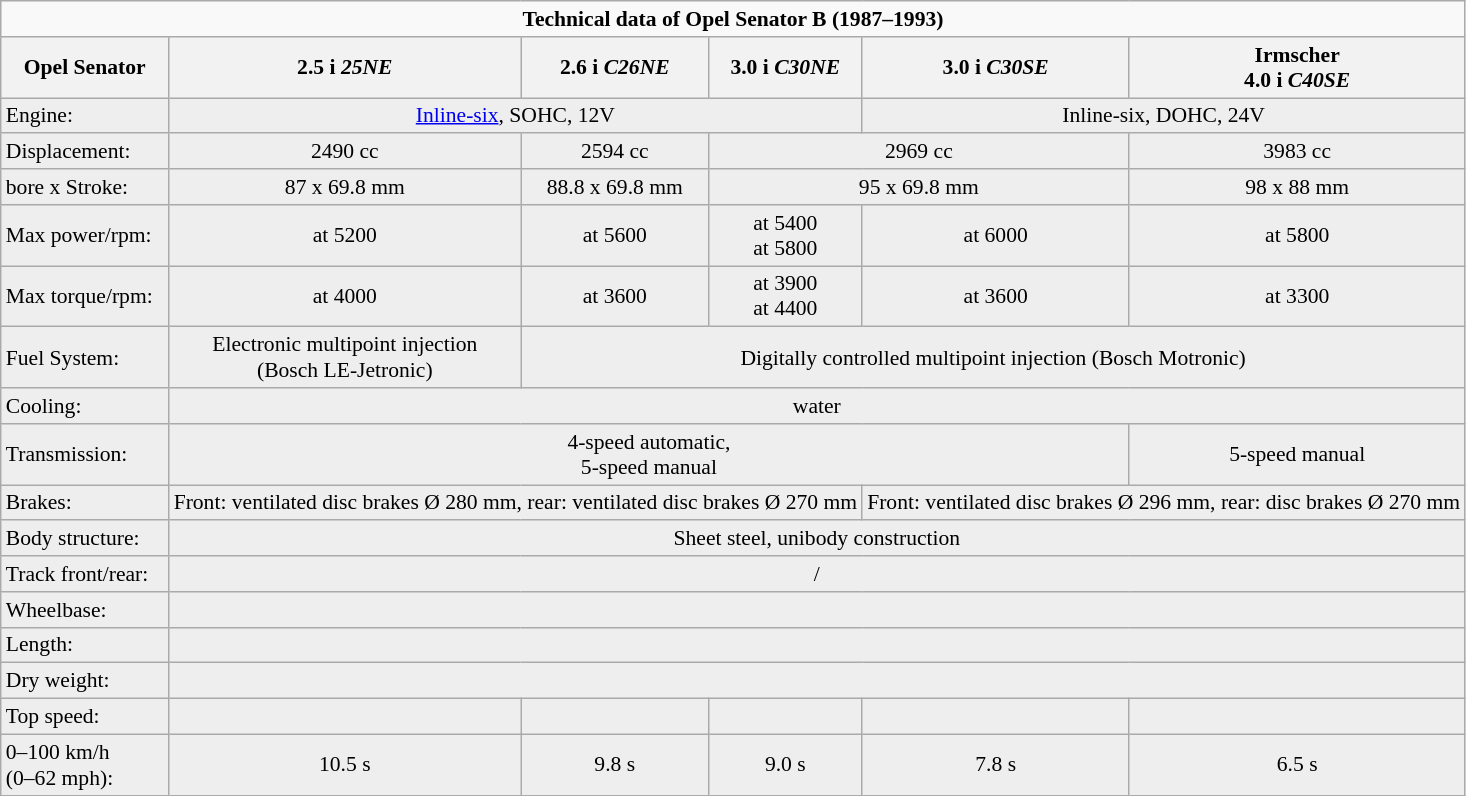<table class="wikitable" style="font-size:90%">
<tr style="background:#DDDDDDDDD;">
<td colspan="8" style="text-align:center;"><strong>Technical data of Opel Senator B (1987–1993)</strong></td>
</tr>
<tr style="background:#DDDDDDDDD;">
<th>Opel Senator</th>
<th>2.5 i <em>25NE</em></th>
<th>2.6 i <em>C26NE</em></th>
<th>3.0 i <em>C30NE</em></th>
<th>3.0 i <em>C30SE</em></th>
<th>Irmscher<br>4.0 i <em>C40SE</em></th>
</tr>
<tr style="background:#eee;">
<td>Engine:</td>
<td colspan="3" style="text-align:center;"><a href='#'>Inline-six</a>, SOHC, 12V</td>
<td colspan="2" style="text-align:center;">Inline-six, DOHC, 24V</td>
</tr>
<tr style="background:#eee;">
<td>Displacement:</td>
<td style="text-align:center;">2490 cc</td>
<td style="text-align:center;">2594 cc</td>
<td colspan="2" style="text-align:center;">2969 cc</td>
<td style="text-align:center;">3983 cc</td>
</tr>
<tr style="background:#eee;">
<td>bore x Stroke: </td>
<td style="text-align:center;">87 x 69.8 mm</td>
<td style="text-align:center;">88.8 x 69.8 mm</td>
<td colspan="2" style="text-align:center;">95 x 69.8 mm</td>
<td style="text-align:center;">98 x 88 mm</td>
</tr>
<tr style="background:#eee;">
<td>Max power/rpm:</td>
<td style="text-align:center;"> at 5200</td>
<td style="text-align:center;"> at 5600</td>
<td style="text-align:center;"> at 5400<br> at 5800</td>
<td style="text-align:center;"> at 6000</td>
<td style="text-align:center;"> at 5800</td>
</tr>
<tr style="background:#eee;">
<td>Max torque/rpm:  </td>
<td style="text-align:center;"> at 4000</td>
<td style="text-align:center;"> at 3600</td>
<td style="text-align:center;"> at 3900<br> at 4400</td>
<td style="text-align:center;"> at 3600</td>
<td style="text-align:center;"> at 3300</td>
</tr>
<tr style="background:#eee;">
<td>Fuel System: </td>
<td style="text-align:center;">Electronic multipoint injection<br>(Bosch LE-Jetronic)</td>
<td colspan="4" style="text-align:center;">Digitally controlled multipoint injection (Bosch Motronic)</td>
</tr>
<tr style="background:#eee;">
<td>Cooling: </td>
<td colspan="5" style="text-align:center;">water</td>
</tr>
<tr style="background:#eee;">
<td>Transmission: </td>
<td colspan="4" style="text-align:center;">4-speed automatic, <br> 5-speed manual</td>
<td style="text-align:center;">5-speed manual</td>
</tr>
<tr style="background:#eee;">
<td>Brakes: </td>
<td colspan="3" style="text-align:center;">Front: ventilated disc brakes Ø 280 mm, rear: ventilated disc brakes Ø 270 mm</td>
<td colspan="2" style="text-align:center;">Front: ventilated disc brakes Ø 296 mm, rear: disc brakes Ø 270 mm</td>
</tr>
<tr style="background:#eee;">
<td>Body structure: </td>
<td colspan="5" style="text-align:center;">Sheet steel, unibody construction</td>
</tr>
<tr style="background:#eee;">
<td>Track front/rear: </td>
<td colspan="5" style="text-align:center;">/</td>
</tr>
<tr style="background:#eee;">
<td>Wheelbase: </td>
<td colspan="5" style="text-align:center;"></td>
</tr>
<tr style="background:#eee;">
<td>Length: </td>
<td colspan="5" style="text-align:center;"></td>
</tr>
<tr style="background:#eee;">
<td>Dry weight: </td>
<td colspan="5" style="text-align:center;"></td>
</tr>
<tr style="background:#eee;">
<td>Top speed: </td>
<td style="text-align:center;"></td>
<td style="text-align:center;"></td>
<td style="text-align:center;"></td>
<td style="text-align:center;"></td>
<td style="text-align:center;"></td>
</tr>
<tr style="background:#eee;">
<td>0–100 km/h<br>(0–62 mph): </td>
<td style="text-align:center;">10.5 s</td>
<td style="text-align:center;">9.8 s</td>
<td style="text-align:center;">9.0 s</td>
<td style="text-align:center;">7.8 s</td>
<td style="text-align:center;">6.5 s</td>
</tr>
</table>
